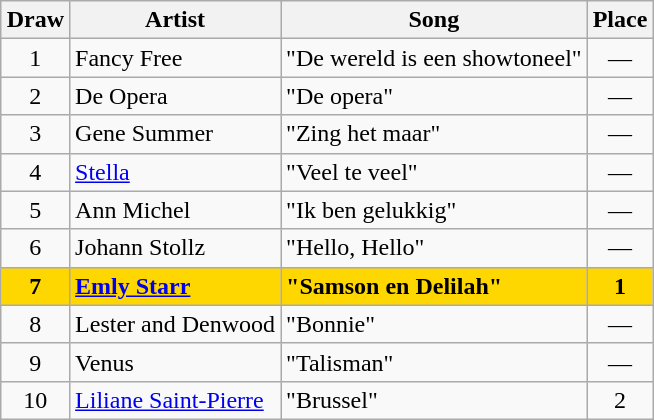<table class="sortable wikitable" style="margin: 1em auto 1em auto; text-align:center">
<tr>
<th>Draw</th>
<th>Artist</th>
<th>Song</th>
<th>Place</th>
</tr>
<tr>
<td>1</td>
<td align="left">Fancy Free</td>
<td align="left">"De wereld is een showtoneel"</td>
<td>—</td>
</tr>
<tr>
<td>2</td>
<td align="left">De Opera</td>
<td align="left">"De opera"</td>
<td>—</td>
</tr>
<tr>
<td>3</td>
<td align="left">Gene Summer</td>
<td align="left">"Zing het maar"</td>
<td>—</td>
</tr>
<tr>
<td>4</td>
<td align="left"><a href='#'>Stella</a></td>
<td align="left">"Veel te veel"</td>
<td>—</td>
</tr>
<tr>
<td>5</td>
<td align="left">Ann Michel</td>
<td align="left">"Ik ben gelukkig"</td>
<td>—</td>
</tr>
<tr>
<td>6</td>
<td align="left">Johann Stollz</td>
<td align="left">"Hello, Hello"</td>
<td>—</td>
</tr>
<tr style="font-weight:bold; background:gold;">
<td>7</td>
<td align="left"><a href='#'>Emly Starr</a></td>
<td align="left">"Samson en Delilah"</td>
<td>1</td>
</tr>
<tr>
<td>8</td>
<td align="left">Lester and Denwood</td>
<td align="left">"Bonnie"</td>
<td>—</td>
</tr>
<tr>
<td>9</td>
<td align="left">Venus</td>
<td align="left">"Talisman"</td>
<td>—</td>
</tr>
<tr>
<td>10</td>
<td align="left"><a href='#'>Liliane Saint-Pierre</a></td>
<td align="left">"Brussel"</td>
<td>2</td>
</tr>
</table>
